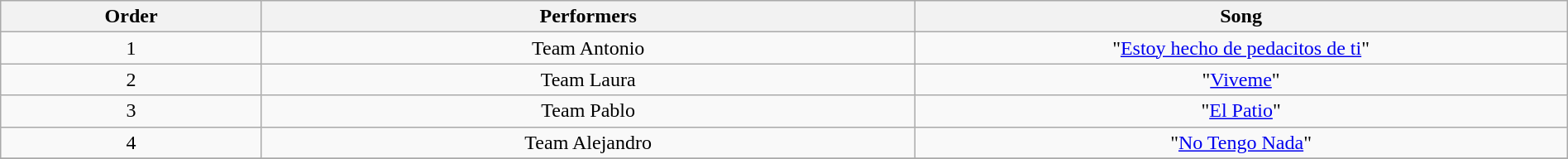<table class="wikitable" style="text-align:center; width:100%">
<tr>
<th style="width:04%">Order</th>
<th style="width:10%">Performers</th>
<th style="width:10%">Song</th>
</tr>
<tr>
<td>1</td>
<td>Team Antonio<br></td>
<td>"<a href='#'>Estoy hecho de pedacitos de ti</a>"</td>
</tr>
<tr>
<td>2</td>
<td>Team Laura<br></td>
<td>"<a href='#'>Viveme</a>"</td>
</tr>
<tr>
<td>3</td>
<td>Team Pablo<br></td>
<td>"<a href='#'>El Patio</a>"</td>
</tr>
<tr>
<td>4</td>
<td>Team Alejandro<br></td>
<td>"<a href='#'>No Tengo Nada</a>"</td>
</tr>
<tr>
</tr>
</table>
